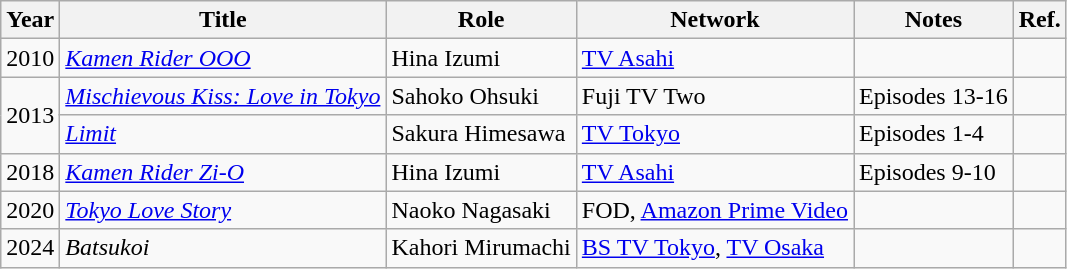<table class="wikitable">
<tr>
<th>Year</th>
<th>Title</th>
<th>Role</th>
<th>Network</th>
<th>Notes</th>
<th>Ref.</th>
</tr>
<tr>
<td>2010</td>
<td><em><a href='#'>Kamen Rider OOO</a></em></td>
<td>Hina Izumi</td>
<td><a href='#'>TV Asahi</a></td>
<td></td>
<td></td>
</tr>
<tr>
<td rowspan="2">2013</td>
<td><em><a href='#'>Mischievous Kiss: Love in Tokyo</a></em></td>
<td>Sahoko Ohsuki</td>
<td>Fuji TV Two</td>
<td>Episodes 13-16</td>
<td></td>
</tr>
<tr>
<td><em><a href='#'>Limit</a></em></td>
<td>Sakura Himesawa</td>
<td><a href='#'>TV Tokyo</a></td>
<td>Episodes 1-4</td>
<td></td>
</tr>
<tr>
<td>2018</td>
<td><em><a href='#'>Kamen Rider Zi-O</a></em></td>
<td>Hina Izumi</td>
<td><a href='#'>TV Asahi</a></td>
<td>Episodes 9-10</td>
<td></td>
</tr>
<tr>
<td>2020</td>
<td><em><a href='#'>Tokyo Love Story</a></em></td>
<td>Naoko Nagasaki</td>
<td>FOD, <a href='#'>Amazon Prime Video</a></td>
<td></td>
<td></td>
</tr>
<tr>
<td>2024</td>
<td><em>Batsukoi</em></td>
<td>Kahori Mirumachi</td>
<td><a href='#'>BS TV Tokyo</a>, <a href='#'>TV Osaka</a></td>
<td></td>
<td></td>
</tr>
</table>
